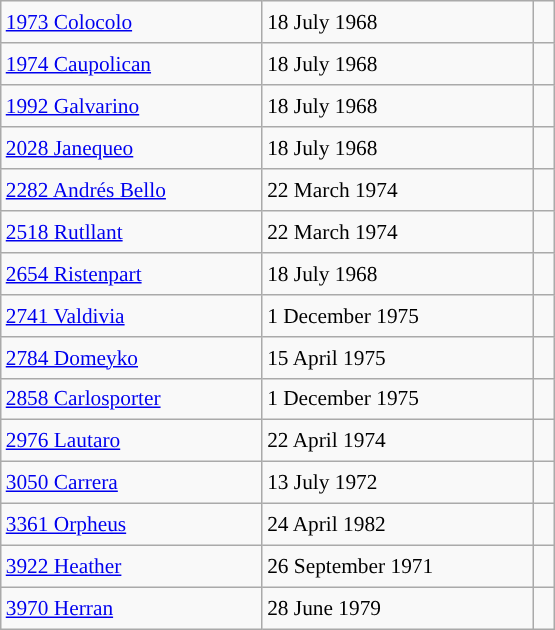<table class="wikitable" style="font-size: 89%; float: left; width: 26em; margin-right: 1em; height: 420px;">
<tr>
<td><a href='#'>1973 Colocolo</a></td>
<td>18 July 1968</td>
<td> </td>
</tr>
<tr>
<td><a href='#'>1974 Caupolican</a></td>
<td>18 July 1968</td>
<td> </td>
</tr>
<tr>
<td><a href='#'>1992 Galvarino</a></td>
<td>18 July 1968</td>
<td> </td>
</tr>
<tr>
<td><a href='#'>2028 Janequeo</a></td>
<td>18 July 1968</td>
<td> </td>
</tr>
<tr>
<td><a href='#'>2282 Andrés Bello</a></td>
<td>22 March 1974</td>
<td></td>
</tr>
<tr>
<td><a href='#'>2518 Rutllant</a></td>
<td>22 March 1974</td>
<td></td>
</tr>
<tr>
<td><a href='#'>2654 Ristenpart</a></td>
<td>18 July 1968</td>
<td> </td>
</tr>
<tr>
<td><a href='#'>2741 Valdivia</a></td>
<td>1 December 1975</td>
<td> </td>
</tr>
<tr>
<td><a href='#'>2784 Domeyko</a></td>
<td>15 April 1975</td>
<td></td>
</tr>
<tr>
<td><a href='#'>2858 Carlosporter</a></td>
<td>1 December 1975</td>
<td> </td>
</tr>
<tr>
<td><a href='#'>2976 Lautaro</a></td>
<td>22 April 1974</td>
<td></td>
</tr>
<tr>
<td><a href='#'>3050 Carrera</a></td>
<td>13 July 1972</td>
<td></td>
</tr>
<tr>
<td><a href='#'>3361 Orpheus</a></td>
<td>24 April 1982</td>
<td></td>
</tr>
<tr>
<td><a href='#'>3922 Heather</a></td>
<td>26 September 1971</td>
<td></td>
</tr>
<tr>
<td><a href='#'>3970 Herran</a></td>
<td>28 June 1979</td>
<td></td>
</tr>
</table>
